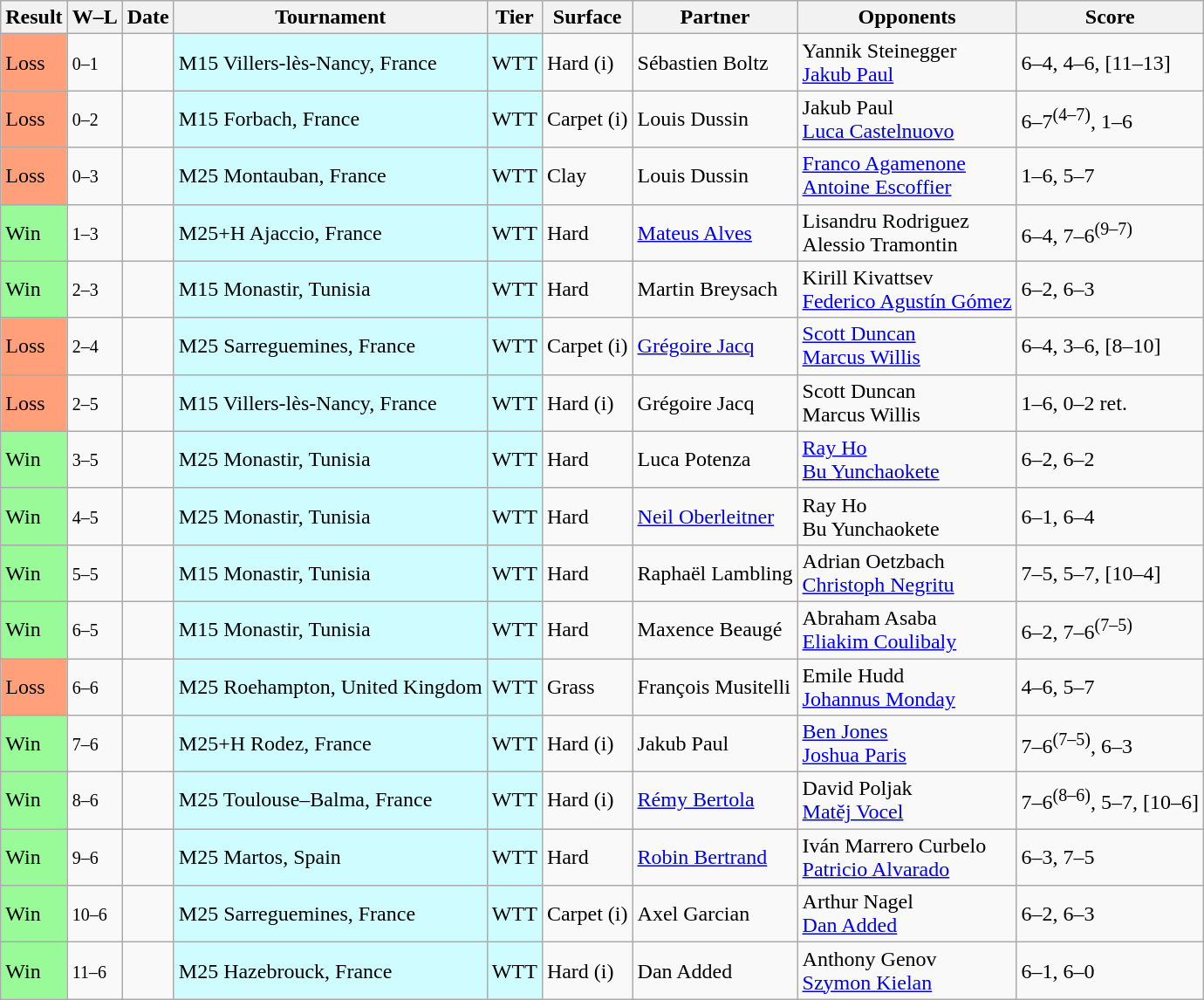<table class="sortable wikitable nowrap">
<tr>
<th>Result</th>
<th class="unsortable">W–L</th>
<th>Date</th>
<th>Tournament</th>
<th>Tier</th>
<th>Surface</th>
<th>Partner</th>
<th>Opponents</th>
<th class="unsortable">Score</th>
</tr>
<tr>
<td bgcolor=ffa07a>Loss</td>
<td><small>0–1</small></td>
<td></td>
<td style="background:#cffcff;">M15 Villers-lès-Nancy, France</td>
<td style="background:#cffcff;">WTT</td>
<td>Hard (i)</td>
<td> Sébastien Boltz</td>
<td> Yannik Steinegger <br> <a href='#'>Jakub Paul</a></td>
<td>6–4, 4–6, [11–13]</td>
</tr>
<tr>
<td bgcolor=ffa07a>Loss</td>
<td><small>0–2</small></td>
<td></td>
<td style="background:#cffcff;">M15 Forbach, France</td>
<td style="background:#cffcff;">WTT</td>
<td>Carpet (i)</td>
<td> Louis Dussin</td>
<td> Jakub Paul <br> <a href='#'>Luca Castelnuovo</a></td>
<td>6–7<sup>(4–7)</sup>, 1–6</td>
</tr>
<tr>
<td bgcolor=ffa07a>Loss</td>
<td><small>0–3</small></td>
<td></td>
<td style="background:#cffcff;">M25 Montauban, France</td>
<td style="background:#cffcff;">WTT</td>
<td>Clay</td>
<td> Louis Dussin</td>
<td> <a href='#'>Franco Agamenone</a> <br>  <a href='#'>Antoine Escoffier</a></td>
<td>1–6, 5–7</td>
</tr>
<tr>
<td bgcolor=98fb98>Win</td>
<td><small>1–3</small></td>
<td></td>
<td style="background:#cffcff;">M25+H Ajaccio, France</td>
<td style="background:#cffcff;">WTT</td>
<td>Hard</td>
<td> <a href='#'>Mateus Alves</a></td>
<td> Lisandru Rodriguez <br>  Alessio Tramontin</td>
<td>6–4, 7–6<sup>(9–7)</sup></td>
</tr>
<tr>
<td bgcolor=98fb98>Win</td>
<td><small>2–3</small></td>
<td></td>
<td style="background:#cffcff;">M15 Monastir, Tunisia</td>
<td style="background:#cffcff;">WTT</td>
<td>Hard</td>
<td> Martin Breysach</td>
<td> Kirill Kivattsev<br> <a href='#'>Federico Agustín Gómez</a></td>
<td>6–2, 6–3</td>
</tr>
<tr>
<td bgcolor=ffa07a>Loss</td>
<td><small>2–4</small></td>
<td></td>
<td style="background:#cffcff;">M25 Sarreguemines, France</td>
<td style="background:#cffcff;">WTT</td>
<td>Carpet (i)</td>
<td> <a href='#'>Grégoire Jacq</a></td>
<td> <a href='#'>Scott Duncan</a><br> <a href='#'>Marcus Willis</a></td>
<td>6–4, 3–6, [8–10]</td>
</tr>
<tr>
<td bgcolor=ffa07a>Loss</td>
<td><small>2–5</small></td>
<td></td>
<td style="background:#cffcff;">M15 Villers-lès-Nancy, France</td>
<td style="background:#cffcff;">WTT</td>
<td>Hard (i)</td>
<td> Grégoire Jacq</td>
<td> Scott Duncan<br> Marcus Willis</td>
<td>1–6, 0–2 ret.</td>
</tr>
<tr>
<td bgcolor=98fb98>Win</td>
<td><small>3–5</small></td>
<td></td>
<td style="background:#cffcff;">M25 Monastir, Tunisia</td>
<td style="background:#cffcff;">WTT</td>
<td>Hard</td>
<td> Luca Potenza</td>
<td> <a href='#'>Ray Ho</a><br> <a href='#'>Bu Yunchaokete</a></td>
<td>6–2, 6–2</td>
</tr>
<tr>
<td bgcolor=98fb98>Win</td>
<td><small>4–5</small></td>
<td></td>
<td style="background:#cffcff;">M25 Monastir, Tunisia</td>
<td style="background:#cffcff;">WTT</td>
<td>Hard</td>
<td> <a href='#'>Neil Oberleitner</a></td>
<td> Ray Ho<br> Bu Yunchaokete</td>
<td>6–1, 6–4</td>
</tr>
<tr>
<td bgcolor=98fb98>Win</td>
<td><small>5–5</small></td>
<td></td>
<td style="background:#cffcff;">M15 Monastir, Tunisia</td>
<td style="background:#cffcff;">WTT</td>
<td>Hard</td>
<td> Raphaël Lambling</td>
<td> Adrian Oetzbach<br> <a href='#'>Christoph Negritu</a></td>
<td>7–5, 5–7, [10–4]</td>
</tr>
<tr>
<td bgcolor=98fb98>Win</td>
<td><small>6–5</small></td>
<td></td>
<td style="background:#cffcff;">M15 Monastir, Tunisia</td>
<td style="background:#cffcff;">WTT</td>
<td>Hard</td>
<td> Maxence Beaugé</td>
<td> Abraham Asaba<br> <a href='#'>Eliakim Coulibaly</a></td>
<td>6–2, 7–6<sup>(7–5)</sup></td>
</tr>
<tr>
<td bgcolor=ffa07a>Loss</td>
<td><small>6–6</small></td>
<td></td>
<td style="background:#cffcff;">M25 Roehampton, United Kingdom</td>
<td style="background:#cffcff;">WTT</td>
<td>Grass</td>
<td> François Musitelli</td>
<td> Emile Hudd<br>  <a href='#'>Johannus Monday</a></td>
<td>4–6, 5–7</td>
</tr>
<tr>
<td bgcolor=98fb98>Win</td>
<td><small>7–6</small></td>
<td></td>
<td style="background:#cffcff;">M25+H Rodez, France</td>
<td style="background:#cffcff;">WTT</td>
<td>Hard (i)</td>
<td> Jakub Paul</td>
<td> <a href='#'>Ben Jones</a> <br> <a href='#'>Joshua Paris</a></td>
<td>7–6<sup>(7–5)</sup>, 6–3</td>
</tr>
<tr>
<td bgcolor=98fb98>Win</td>
<td><small>8–6</small></td>
<td></td>
<td style="background:#cffcff;">M25 Toulouse–Balma, France</td>
<td style="background:#cffcff;">WTT</td>
<td>Hard (i)</td>
<td> <a href='#'>Rémy Bertola</a></td>
<td> David Poljak<br> <a href='#'>Matěj Vocel</a></td>
<td>7–6<sup>(8–6)</sup>, 5–7, [10–6]</td>
</tr>
<tr>
<td bgcolor=98fb98>Win</td>
<td><small>9–6</small></td>
<td></td>
<td style="background:#cffcff;">M25 Martos, Spain</td>
<td style="background:#cffcff;">WTT</td>
<td>Hard</td>
<td> <a href='#'>Robin Bertrand</a></td>
<td> Iván Marrero Curbelo<br> <a href='#'>Patricio Alvarado</a></td>
<td>6–3, 7–5</td>
</tr>
<tr>
<td bgcolor=98fb98>Win</td>
<td><small>10–6</small></td>
<td></td>
<td style="background:#cffcff;">M25 Sarreguemines, France</td>
<td style="background:#cffcff;">WTT</td>
<td>Carpet (i)</td>
<td> Axel Garcian</td>
<td> Arthur Nagel<br> <a href='#'>Dan Added</a></td>
<td>6–2, 6–3</td>
</tr>
<tr>
<td bgcolor=98fb98>Win</td>
<td><small>11–6</small></td>
<td></td>
<td style="background:#cffcff;">M25 Hazebrouck, France</td>
<td style="background:#cffcff;">WTT</td>
<td>Hard (i)</td>
<td> Dan Added</td>
<td> Anthony Genov<br> <a href='#'>Szymon Kielan</a></td>
<td>6–1, 6–0</td>
</tr>
</table>
